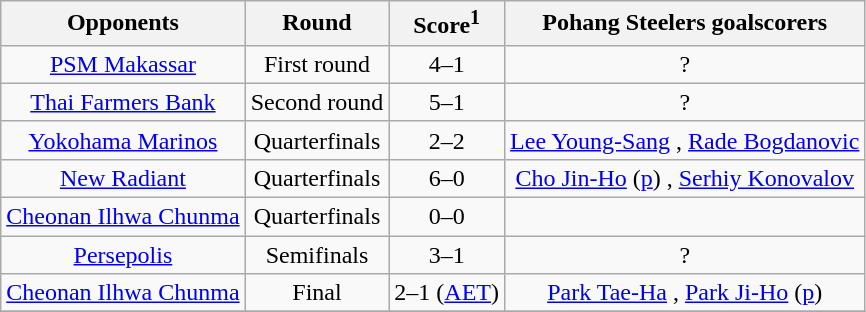<table class="wikitable" style="text-align: center">
<tr>
<th>Opponents</th>
<th>Round</th>
<th>Score<sup>1</sup></th>
<th>Pohang Steelers goalscorers</th>
</tr>
<tr>
<td> <a href='#'>PSM Makassar</a></td>
<td>First round</td>
<td>4–1</td>
<td>?</td>
</tr>
<tr>
<td> <a href='#'>Thai Farmers Bank</a></td>
<td>Second round</td>
<td>5–1</td>
<td>?</td>
</tr>
<tr>
<td> <a href='#'>Yokohama Marinos</a></td>
<td>Quarterfinals</td>
<td>2–2</td>
<td><a href='#'>Lee Young-Sang</a> , <a href='#'>Rade Bogdanovic</a> </td>
</tr>
<tr>
<td> <a href='#'>New Radiant</a></td>
<td>Quarterfinals</td>
<td>6–0</td>
<td><a href='#'>Cho Jin-Ho</a>  (<a href='#'>p</a>)  , <a href='#'>Serhiy Konovalov</a>  </td>
</tr>
<tr>
<td> <a href='#'>Cheonan Ilhwa Chunma</a></td>
<td>Quarterfinals</td>
<td>0–0</td>
<td></td>
</tr>
<tr>
<td> <a href='#'>Persepolis</a></td>
<td>Semifinals</td>
<td>3–1</td>
<td>?</td>
</tr>
<tr>
<td> <a href='#'>Cheonan Ilhwa Chunma</a></td>
<td>Final</td>
<td>2–1 (<a href='#'>AET</a>)</td>
<td><a href='#'>Park Tae-Ha</a> , <a href='#'>Park Ji-Ho</a> (<a href='#'>p</a>)</td>
</tr>
<tr>
</tr>
</table>
